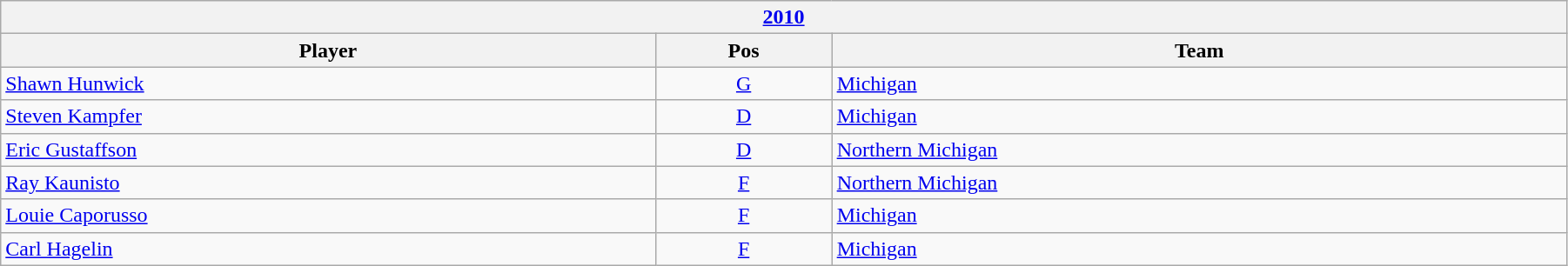<table class="wikitable" width=95%>
<tr>
<th colspan=3><a href='#'>2010</a></th>
</tr>
<tr>
<th>Player</th>
<th>Pos</th>
<th>Team</th>
</tr>
<tr>
<td><a href='#'>Shawn Hunwick</a></td>
<td style="text-align:center;"><a href='#'>G</a></td>
<td><a href='#'>Michigan</a></td>
</tr>
<tr>
<td><a href='#'>Steven Kampfer</a></td>
<td style="text-align:center;"><a href='#'>D</a></td>
<td><a href='#'>Michigan</a></td>
</tr>
<tr>
<td><a href='#'>Eric Gustaffson</a></td>
<td style="text-align:center;"><a href='#'>D</a></td>
<td><a href='#'>Northern Michigan</a></td>
</tr>
<tr>
<td><a href='#'>Ray Kaunisto</a></td>
<td style="text-align:center;"><a href='#'>F</a></td>
<td><a href='#'>Northern Michigan</a></td>
</tr>
<tr>
<td><a href='#'>Louie Caporusso</a></td>
<td style="text-align:center;"><a href='#'>F</a></td>
<td><a href='#'>Michigan</a></td>
</tr>
<tr>
<td><a href='#'>Carl Hagelin</a></td>
<td style="text-align:center;"><a href='#'>F</a></td>
<td><a href='#'>Michigan</a></td>
</tr>
</table>
